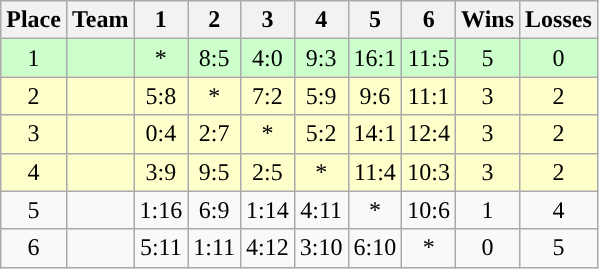<table class="wikitable" style="text-align:center;">
<tr>
<th>Place</th>
<th>Team</th>
<th width="25">1</th>
<th width="25">2</th>
<th width="25">3</th>
<th width="25">4</th>
<th width="25">5</th>
<th width="25">6</th>
<th>Wins</th>
<th>Losses</th>
</tr>
<tr bgcolor=#cfc>
<td>1</td>
<td align=left></td>
<td>*</td>
<td>8:5</td>
<td>4:0</td>
<td>9:3</td>
<td>16:1</td>
<td>11:5</td>
<td>5</td>
<td>0</td>
</tr>
<tr bgcolor=#ffc>
<td>2</td>
<td align=left></td>
<td>5:8</td>
<td>*</td>
<td>7:2</td>
<td>5:9</td>
<td>9:6</td>
<td>11:1</td>
<td>3</td>
<td>2</td>
</tr>
<tr bgcolor=#ffc>
<td>3</td>
<td align=left></td>
<td>0:4</td>
<td>2:7</td>
<td>*</td>
<td>5:2</td>
<td>14:1</td>
<td>12:4</td>
<td>3</td>
<td>2</td>
</tr>
<tr bgcolor=#ffc>
<td>4</td>
<td align=left></td>
<td>3:9</td>
<td>9:5</td>
<td>2:5</td>
<td>*</td>
<td>11:4</td>
<td>10:3</td>
<td>3</td>
<td>2</td>
</tr>
<tr>
<td>5</td>
<td align=left></td>
<td>1:16</td>
<td>6:9</td>
<td>1:14</td>
<td>4:11</td>
<td>*</td>
<td>10:6</td>
<td>1</td>
<td>4</td>
</tr>
<tr>
<td>6</td>
<td align=left></td>
<td>5:11</td>
<td>1:11</td>
<td>4:12</td>
<td>3:10</td>
<td>6:10</td>
<td>*</td>
<td>0</td>
<td>5</td>
</tr>
</table>
